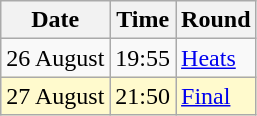<table class="wikitable">
<tr>
<th scope="col">Date</th>
<th scope="col">Time</th>
<th scope="col">Round</th>
</tr>
<tr>
<td>26 August</td>
<td>19:55</td>
<td><a href='#'>Heats</a></td>
</tr>
<tr style=background:lemonchiffon>
<td>27 August</td>
<td>21:50</td>
<td><a href='#'>Final</a></td>
</tr>
</table>
